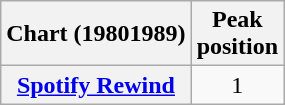<table class="wikitable plainrowheaders" style="text-align:center">
<tr>
<th>Chart (19801989)</th>
<th>Peak<br>position</th>
</tr>
<tr>
<th scope="row"><a href='#'>Spotify Rewind</a></th>
<td>1</td>
</tr>
</table>
